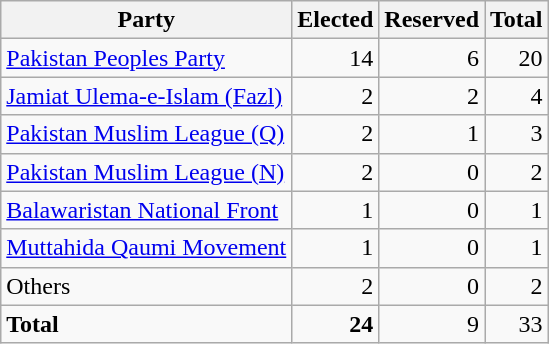<table class="wikitable sortable" style="text-align:left">
<tr>
<th>Party</th>
<th>Elected</th>
<th>Reserved</th>
<th>Total</th>
</tr>
<tr>
<td><a href='#'>Pakistan Peoples Party</a></td>
<td align="right">14</td>
<td align="right">6</td>
<td align="right">20</td>
</tr>
<tr>
<td><a href='#'>Jamiat Ulema-e-Islam (Fazl)</a></td>
<td align="right">2</td>
<td align="right">2</td>
<td align="right">4</td>
</tr>
<tr>
<td><a href='#'>Pakistan Muslim League (Q)</a></td>
<td align="right">2</td>
<td align="right">1</td>
<td align="right">3</td>
</tr>
<tr>
<td><a href='#'>Pakistan Muslim League (N)</a></td>
<td align="right">2</td>
<td align="right">0</td>
<td align="right">2</td>
</tr>
<tr>
<td><a href='#'>Balawaristan National Front</a></td>
<td align="right">1</td>
<td align="right">0</td>
<td align="right">1</td>
</tr>
<tr>
<td><a href='#'>Muttahida Qaumi Movement</a></td>
<td align="right">1</td>
<td align="right">0</td>
<td align="right">1</td>
</tr>
<tr>
<td>Others</td>
<td align="right">2</td>
<td align="right">0</td>
<td align="right">2</td>
</tr>
<tr>
<td><strong>Total</strong></td>
<td align="right"><strong>24</strong></td>
<td align="right">9</td>
<td align="right">33</td>
</tr>
</table>
